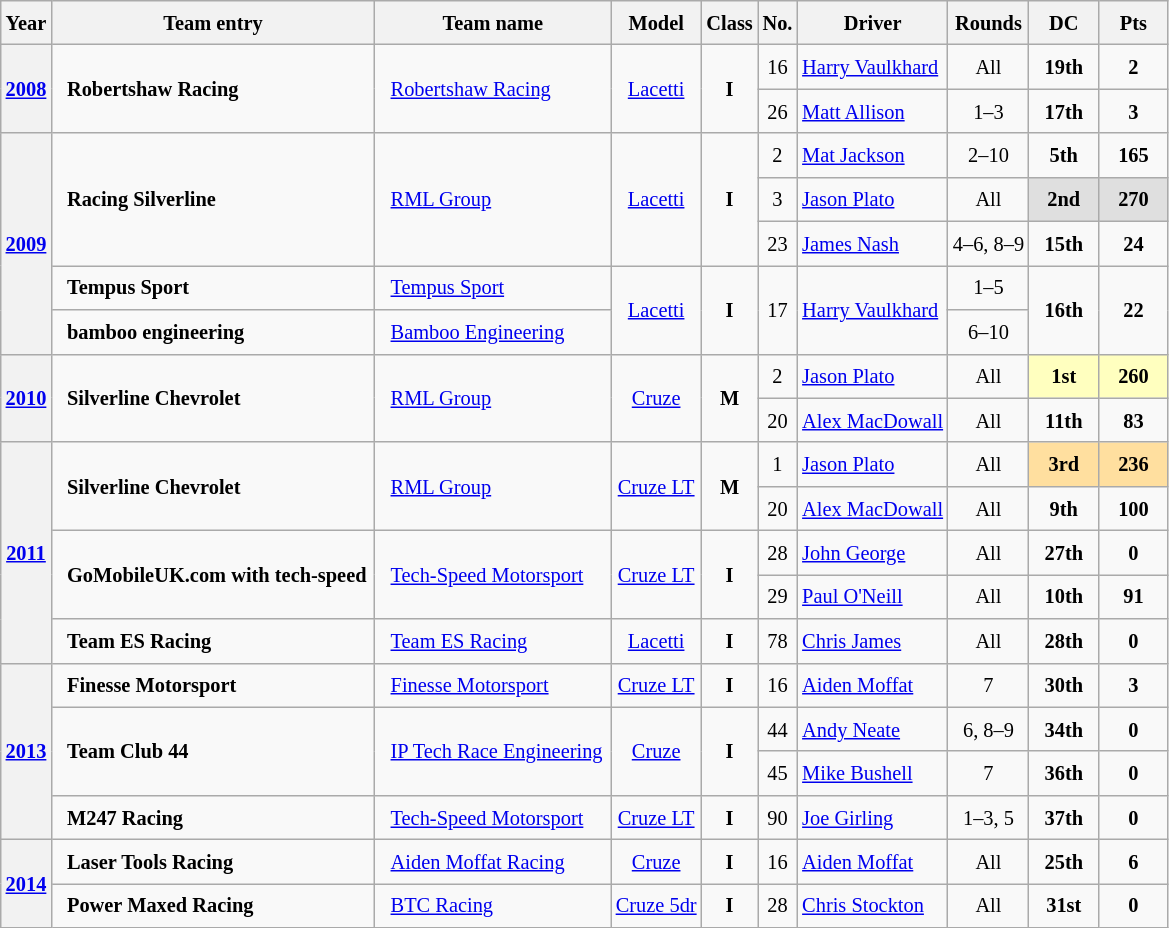<table class="wikitable sortable" border="1" style="font-size: 85%; line-height: 23px">
<tr>
<th>Year</th>
<th>Team entry</th>
<th>Team name</th>
<th>Model</th>
<th class="unsortable">Class</th>
<th class="unsortable">No.</th>
<th class="unsortable">Driver</th>
<th class="unsortable">Rounds</th>
<th class="unsortable" style="width: 40px">DC</th>
<th class="unsortable" style="width: 40px">Pts</th>
</tr>
<tr>
<th rowspan=2><a href='#'>2008</a></th>
<td rowspan=2 style="padding: 0px 5px 0px 10px"><strong>Robertshaw Racing</strong></td>
<td rowspan=2 style="padding: 0px 5px 0px 10px"><a href='#'>Robertshaw Racing</a></td>
<td rowspan=2 align="center"><a href='#'>Lacetti</a></td>
<td rowspan=2 align="center"><strong><span>I</span></strong></td>
<td align="center">16</td>
<td> <a href='#'>Harry Vaulkhard</a></td>
<td align="center">All</td>
<td align="center"><strong>19th</strong></td>
<td align="center"><strong>2</strong></td>
</tr>
<tr>
<td align="center">26</td>
<td> <a href='#'>Matt Allison</a></td>
<td align="center">1–3</td>
<td align="center"><strong>17th</strong></td>
<td align="center"><strong>3</strong></td>
</tr>
<tr>
<th rowspan=5><a href='#'>2009</a></th>
<td rowspan=3 style="padding: 0px 5px 0px 10px"><strong>Racing Silverline</strong></td>
<td rowspan=3 style="padding: 0px 5px 0px 10px"><a href='#'>RML Group</a></td>
<td rowspan=3 align="center"><a href='#'>Lacetti</a></td>
<td rowspan=3 align="center"><strong><span>I</span></strong></td>
<td align="center">2</td>
<td> <a href='#'>Mat Jackson</a></td>
<td align="center">2–10</td>
<td align="center"><strong>5th</strong></td>
<td align="center"><strong>165</strong></td>
</tr>
<tr>
<td align="center">3</td>
<td> <a href='#'>Jason Plato</a></td>
<td align="center">All</td>
<td style="background:#DFDFDF;" align="center"><strong>2nd</strong></td>
<td style="background:#DFDFDF;" align="center"><strong>270</strong></td>
</tr>
<tr>
<td align="center">23</td>
<td> <a href='#'>James Nash</a></td>
<td align="center">4–6, 8–9</td>
<td align="center"><strong>15th</strong></td>
<td align="center"><strong>24</strong></td>
</tr>
<tr>
<td style="padding: 0px 5px 0px 10px"><strong>Tempus Sport</strong></td>
<td style="padding: 0px 5px 0px 10px"><a href='#'>Tempus Sport</a></td>
<td rowspan=2 align="center"><a href='#'>Lacetti</a></td>
<td rowspan=2 align="center"><strong><span>I</span></strong></td>
<td rowspan=2 align="center">17</td>
<td rowspan=2> <a href='#'>Harry Vaulkhard</a></td>
<td align="center">1–5</td>
<td rowspan=2 align="center"><strong>16th</strong></td>
<td rowspan=2 align="center"><strong>22</strong></td>
</tr>
<tr>
<td style="padding: 0px 5px 0px 10px"><strong>bamboo engineering</strong></td>
<td style="padding: 0px 5px 0px 10px"><a href='#'>Bamboo Engineering</a></td>
<td align="center">6–10</td>
</tr>
<tr>
<th rowspan=2><a href='#'>2010</a></th>
<td rowspan=2 style="padding: 0px 5px 0px 10px"><strong>Silverline Chevrolet</strong></td>
<td rowspan=2 style="padding: 0px 5px 0px 10px"><a href='#'>RML Group</a></td>
<td rowspan=2 align="center"><a href='#'>Cruze</a></td>
<td rowspan=2 align="center"><strong><span>M</span></strong></td>
<td align="center">2</td>
<td> <a href='#'>Jason Plato</a></td>
<td align="center">All</td>
<td style="background:#FFFFBF;" align="center"><strong>1st</strong></td>
<td style="background:#FFFFBF;" align="center"><strong>260</strong></td>
</tr>
<tr>
<td align="center">20</td>
<td> <a href='#'>Alex MacDowall</a></td>
<td align="center">All</td>
<td align="center"><strong>11th</strong></td>
<td align="center"><strong>83</strong></td>
</tr>
<tr>
<th rowspan=5><a href='#'>2011</a></th>
<td rowspan=2 style="padding: 0px 5px 0px 10px"><strong>Silverline Chevrolet</strong></td>
<td rowspan=2 style="padding: 0px 5px 0px 10px"><a href='#'>RML Group</a></td>
<td rowspan=2 align="center"><a href='#'>Cruze LT</a></td>
<td rowspan=2 align="center"><strong><span>M</span></strong></td>
<td align="center">1</td>
<td> <a href='#'>Jason Plato</a></td>
<td align="center">All</td>
<td style="background:#FFDF9F;" align="center"><strong>3rd</strong></td>
<td style="background:#FFDF9F;" align="center"><strong>236</strong></td>
</tr>
<tr>
<td align="center">20</td>
<td> <a href='#'>Alex MacDowall</a></td>
<td align="center">All</td>
<td align="center"><strong>9th</strong></td>
<td align="center"><strong>100</strong></td>
</tr>
<tr>
<td rowspan=2 style="padding: 0px 5px 0px 10px"><strong>GoMobileUK.com with tech-speed</strong></td>
<td rowspan=2 style="padding: 0px 5px 0px 10px"><a href='#'>Tech-Speed Motorsport</a></td>
<td rowspan=2 align="center"><a href='#'>Cruze LT</a></td>
<td rowspan=2 align="center"><strong><span>I</span></strong></td>
<td align="center">28</td>
<td> <a href='#'>John George</a></td>
<td align="center">All</td>
<td align="center"><strong>27th</strong></td>
<td align="center"><strong>0</strong></td>
</tr>
<tr>
<td align="center">29</td>
<td> <a href='#'>Paul O'Neill</a></td>
<td align="center">All</td>
<td align="center"><strong>10th</strong></td>
<td align="center"><strong>91</strong></td>
</tr>
<tr>
<td style="padding: 0px 5px 0px 10px"><strong>Team ES Racing</strong></td>
<td style="padding: 0px 5px 0px 10px"><a href='#'>Team ES Racing</a></td>
<td align="center"><a href='#'>Lacetti</a></td>
<td align="center"><strong><span>I</span></strong></td>
<td align="center">78</td>
<td> <a href='#'>Chris James</a></td>
<td align="center">All</td>
<td align="center"><strong>28th</strong></td>
<td align="center"><strong>0</strong></td>
</tr>
<tr>
<th rowspan=4><a href='#'>2013</a></th>
<td style="padding: 0px 5px 0px 10px"><strong>Finesse Motorsport</strong></td>
<td style="padding: 0px 5px 0px 10px"><a href='#'>Finesse Motorsport</a></td>
<td align="center"><a href='#'>Cruze LT</a></td>
<td align="center"><strong><span>I</span></strong></td>
<td align="center">16</td>
<td> <a href='#'>Aiden Moffat</a></td>
<td align="center">7</td>
<td align="center"><strong>30th</strong></td>
<td align="center"><strong>3</strong></td>
</tr>
<tr>
<td rowspan=2 style="padding: 0px 5px 0px 10px"><strong>Team Club 44</strong></td>
<td rowspan=2 style="padding: 0px 5px 0px 10px"><a href='#'>IP Tech Race Engineering</a></td>
<td rowspan=2 align="center"><a href='#'>Cruze</a></td>
<td rowspan=2 align="center"><strong><span>I</span></strong></td>
<td align="center">44</td>
<td> <a href='#'>Andy Neate</a></td>
<td align="center">6, 8–9</td>
<td align="center"><strong>34th</strong></td>
<td align="center"><strong>0</strong></td>
</tr>
<tr>
<td align="center">45</td>
<td> <a href='#'>Mike Bushell</a></td>
<td align="center">7</td>
<td align="center"><strong>36th</strong></td>
<td align="center"><strong>0</strong></td>
</tr>
<tr>
<td style="padding: 0px 5px 0px 10px"><strong>M247 Racing</strong></td>
<td style="padding: 0px 5px 0px 10px"><a href='#'>Tech-Speed Motorsport</a></td>
<td align="center"><a href='#'>Cruze LT</a></td>
<td align="center"><strong><span>I</span></strong></td>
<td align="center">90</td>
<td> <a href='#'>Joe Girling</a></td>
<td align="center">1–3, 5</td>
<td align="center"><strong>37th</strong></td>
<td align="center"><strong>0</strong></td>
</tr>
<tr>
<th rowspan=2><a href='#'>2014</a></th>
<td style="padding: 0px 5px 0px 10px"><strong>Laser Tools Racing</strong></td>
<td style="padding: 0px 5px 0px 10px"><a href='#'> Aiden Moffat Racing</a></td>
<td align="center"><a href='#'>Cruze</a></td>
<td align="center"><strong><span>I</span></strong></td>
<td align="center">16</td>
<td> <a href='#'>Aiden Moffat</a></td>
<td align="center">All</td>
<td align="center"><strong>25th</strong></td>
<td align="center"><strong>6</strong></td>
</tr>
<tr>
<td style="padding: 0px 5px 0px 10px"><strong>Power Maxed Racing</strong></td>
<td style="padding: 0px 5px 0px 10px"><a href='#'>BTC Racing</a></td>
<td align="center"><a href='#'>Cruze 5dr</a></td>
<td align="center"><strong><span>I</span></strong></td>
<td align="center">28</td>
<td> <a href='#'>Chris Stockton</a></td>
<td align="center">All</td>
<td align="center"><strong>31st</strong></td>
<td align="center"><strong>0</strong></td>
</tr>
</table>
